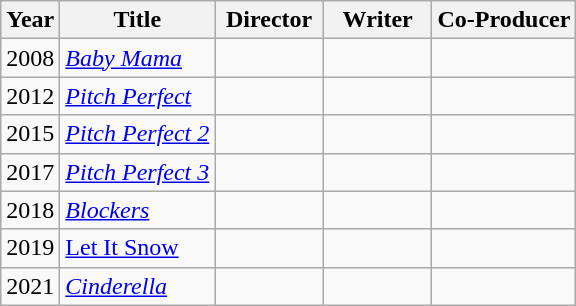<table class="wikitable">
<tr>
<th>Year</th>
<th>Title</th>
<th width=65>Director</th>
<th width=65>Writer</th>
<th>Co-Producer</th>
</tr>
<tr>
<td>2008</td>
<td><em><a href='#'>Baby Mama</a></em></td>
<td></td>
<td></td>
<td></td>
</tr>
<tr>
<td>2012</td>
<td><em><a href='#'>Pitch Perfect</a></em></td>
<td></td>
<td></td>
<td></td>
</tr>
<tr>
<td>2015</td>
<td><em><a href='#'>Pitch Perfect 2</a></em></td>
<td></td>
<td></td>
<td></td>
</tr>
<tr>
<td>2017</td>
<td><em><a href='#'>Pitch Perfect 3</a></em></td>
<td></td>
<td></td>
<td></td>
</tr>
<tr>
<td>2018</td>
<td><em><a href='#'>Blockers</a></em></td>
<td></td>
<td></td>
<td></td>
</tr>
<tr>
<td>2019</td>
<td><em><a href='#'></em>Let It Snow<em></a></em></td>
<td></td>
<td></td>
<td></td>
</tr>
<tr>
<td>2021</td>
<td><em><a href='#'>Cinderella</a></em></td>
<td></td>
<td></td>
<td></td>
</tr>
</table>
